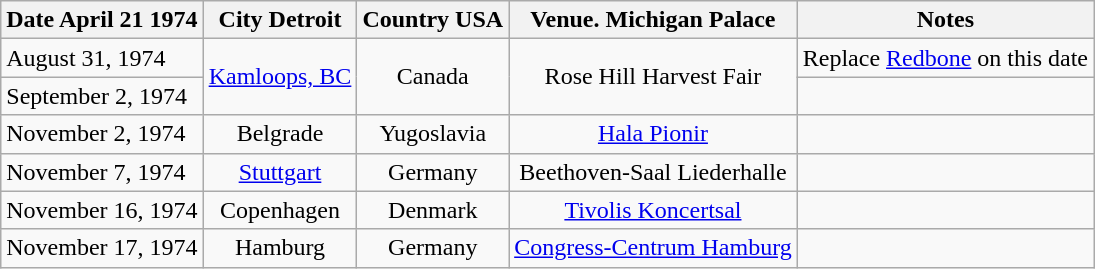<table class="wikitable">
<tr>
<th>Date  April 21 1974</th>
<th>City  Detroit</th>
<th>Country  USA</th>
<th>Venue. Michigan Palace</th>
<th>Notes</th>
</tr>
<tr>
<td>August 31, 1974</td>
<td rowspan="2" align="center"><a href='#'>Kamloops, BC</a></td>
<td rowspan="2" align="center">Canada</td>
<td rowspan="2" align="center">Rose Hill Harvest Fair</td>
<td>Replace <a href='#'>Redbone</a> on this date</td>
</tr>
<tr>
<td>September 2, 1974</td>
<td></td>
</tr>
<tr>
<td>November 2, 1974</td>
<td align="center">Belgrade</td>
<td align="center">Yugoslavia</td>
<td align="center"><a href='#'>Hala Pionir</a></td>
<td></td>
</tr>
<tr>
<td>November 7, 1974</td>
<td align="center"><a href='#'>Stuttgart</a></td>
<td align="center">Germany</td>
<td align="center">Beethoven-Saal Liederhalle</td>
<td></td>
</tr>
<tr>
<td>November 16, 1974</td>
<td align="center">Copenhagen</td>
<td align="center">Denmark</td>
<td align="center"><a href='#'>Tivolis Koncertsal</a></td>
<td></td>
</tr>
<tr>
<td>November 17, 1974</td>
<td align="center">Hamburg</td>
<td align="center">Germany</td>
<td align="center"><a href='#'>Congress-Centrum Hamburg</a></td>
<td></td>
</tr>
</table>
